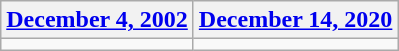<table class=wikitable>
<tr>
<th><a href='#'>December 4, 2002</a></th>
<th><a href='#'>December 14, 2020</a></th>
</tr>
<tr>
<td></td>
<td></td>
</tr>
</table>
